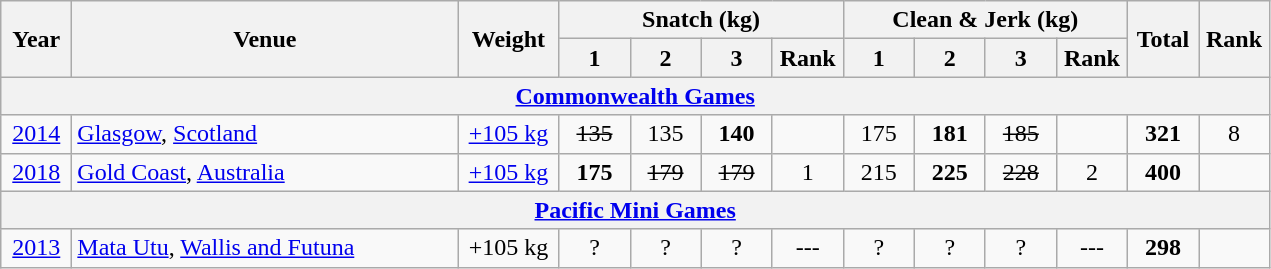<table class = "wikitable" style="text-align:center;">
<tr>
<th rowspan=2 width=40>Year</th>
<th rowspan=2 width=250>Venue</th>
<th rowspan=2 width=60>Weight</th>
<th colspan=4>Snatch (kg)</th>
<th colspan=4>Clean & Jerk (kg)</th>
<th rowspan=2 width=40>Total</th>
<th rowspan=2 width=40>Rank</th>
</tr>
<tr>
<th width=40>1</th>
<th width=40>2</th>
<th width=40>3</th>
<th width=40>Rank</th>
<th width=40>1</th>
<th width=40>2</th>
<th width=40>3</th>
<th width=40>Rank</th>
</tr>
<tr>
<th colspan=13><a href='#'>Commonwealth Games</a></th>
</tr>
<tr>
<td><a href='#'>2014</a></td>
<td align=left> <a href='#'>Glasgow</a>, <a href='#'>Scotland</a></td>
<td><a href='#'>+105 kg</a></td>
<td><s>135</s></td>
<td>135</td>
<td><strong>140</strong></td>
<td></td>
<td>175</td>
<td><strong>181</strong></td>
<td><s>185</s></td>
<td></td>
<td><strong>321</strong></td>
<td>8</td>
</tr>
<tr>
<td><a href='#'>2018</a></td>
<td align=left> <a href='#'>Gold Coast</a>, <a href='#'>Australia</a></td>
<td><a href='#'>+105 kg</a></td>
<td><strong>175</strong></td>
<td><s>179</s></td>
<td><s>179</s></td>
<td>1</td>
<td>215</td>
<td><strong>225</strong></td>
<td><s>228</s></td>
<td>2</td>
<td><strong>400</strong></td>
<td></td>
</tr>
<tr>
<th colspan=13><a href='#'>Pacific Mini Games</a></th>
</tr>
<tr>
<td><a href='#'>2013</a></td>
<td align=left> <a href='#'>Mata Utu</a>, <a href='#'>Wallis and Futuna</a></td>
<td>+105 kg</td>
<td>?</td>
<td>?</td>
<td>?</td>
<td>---</td>
<td>?</td>
<td>?</td>
<td>?</td>
<td>---</td>
<td><strong>298</strong></td>
<td></td>
</tr>
</table>
